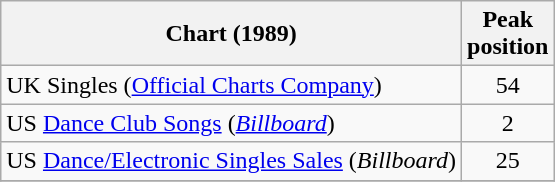<table class="wikitable">
<tr>
<th>Chart (1989)</th>
<th>Peak<br>position</th>
</tr>
<tr>
<td>UK Singles (<a href='#'>Official Charts Company</a>)</td>
<td align="center">54</td>
</tr>
<tr>
<td>US <a href='#'>Dance Club Songs</a> (<a href='#'><em>Billboard</em></a>)</td>
<td align="center">2</td>
</tr>
<tr>
<td>US <a href='#'>Dance/Electronic Singles Sales</a> (<em>Billboard</em>)</td>
<td align="center">25</td>
</tr>
<tr>
</tr>
</table>
